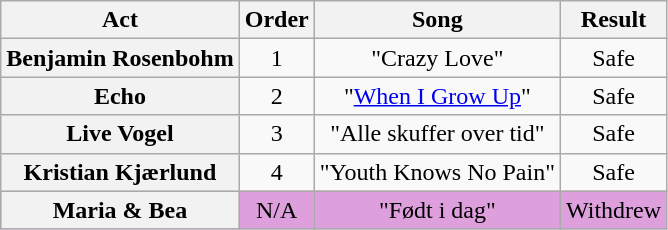<table class="wikitable plainrowheaders" style="text-align:center;">
<tr>
<th scope="col">Act</th>
<th scope="col">Order</th>
<th scope="col">Song</th>
<th scope="col">Result</th>
</tr>
<tr>
<th scope=row>Benjamin Rosenbohm</th>
<td>1</td>
<td>"Crazy Love"</td>
<td>Safe</td>
</tr>
<tr>
<th scope=row>Echo</th>
<td>2</td>
<td>"<a href='#'>When I Grow Up</a>"</td>
<td>Safe</td>
</tr>
<tr>
<th scope=row>Live Vogel</th>
<td>3</td>
<td>"Alle skuffer over tid"</td>
<td>Safe</td>
</tr>
<tr>
<th scope=row>Kristian Kjærlund</th>
<td>4</td>
<td>"Youth Knows No Pain"</td>
<td>Safe</td>
</tr>
<tr bgcolor="#DDA0DD">
<th scope=row>Maria & Bea</th>
<td>N/A</td>
<td>"Født i dag"</td>
<td>Withdrew</td>
</tr>
</table>
